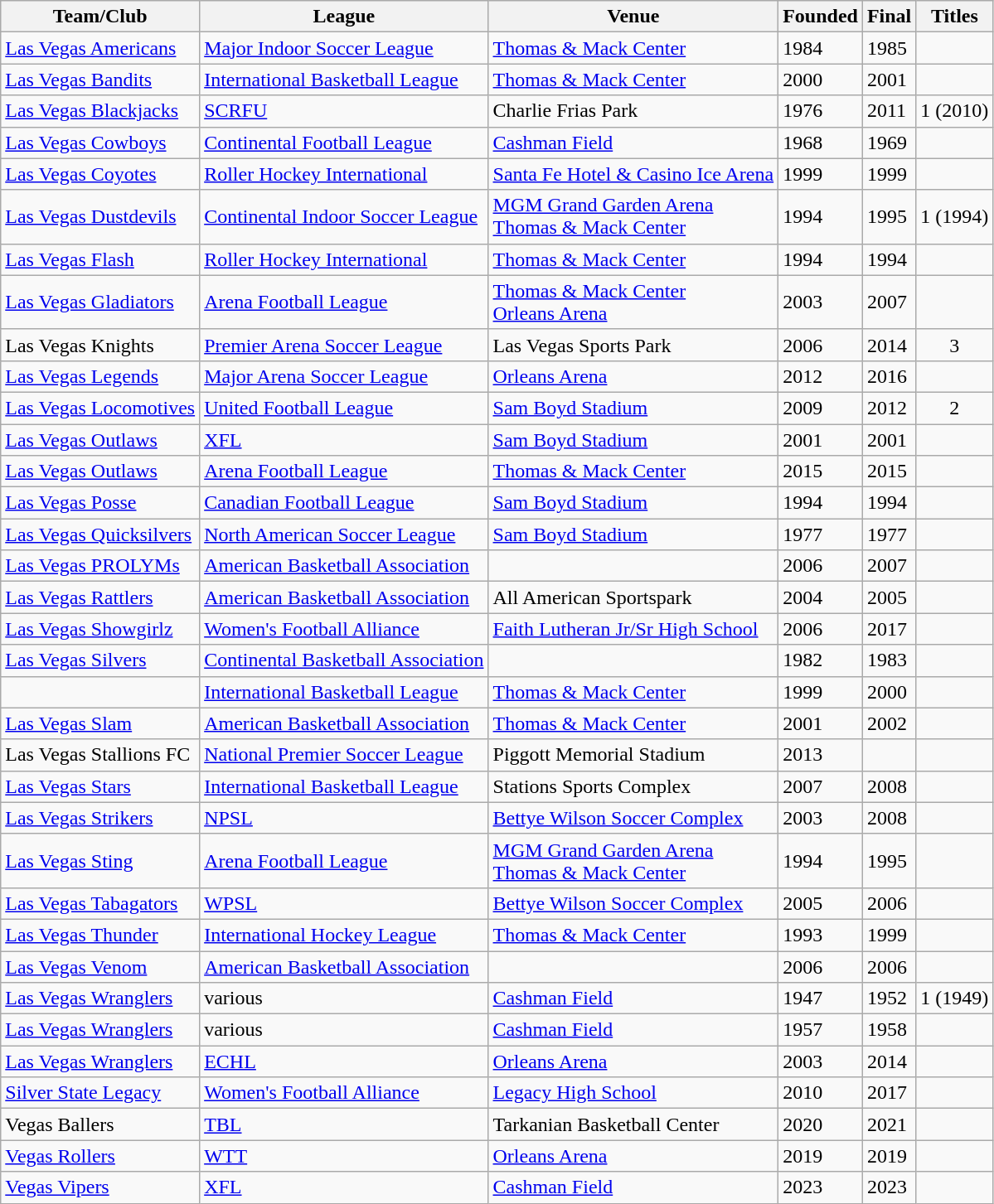<table class="wikitable sortable">
<tr>
<th>Team/Club</th>
<th>League</th>
<th>Venue</th>
<th>Founded</th>
<th>Final</th>
<th>Titles</th>
</tr>
<tr>
<td><a href='#'>Las Vegas Americans</a></td>
<td><a href='#'>Major Indoor Soccer League</a></td>
<td><a href='#'>Thomas & Mack Center</a></td>
<td>1984</td>
<td>1985</td>
<td></td>
</tr>
<tr>
<td><a href='#'>Las Vegas Bandits</a></td>
<td><a href='#'>International Basketball League</a></td>
<td><a href='#'>Thomas & Mack Center</a></td>
<td>2000</td>
<td>2001</td>
<td></td>
</tr>
<tr>
<td><a href='#'>Las Vegas Blackjacks</a></td>
<td><a href='#'>SCRFU</a></td>
<td>Charlie Frias Park</td>
<td>1976</td>
<td>2011</td>
<td style="text-align:center;">1 (2010)</td>
</tr>
<tr>
<td><a href='#'>Las Vegas Cowboys</a></td>
<td><a href='#'>Continental Football League</a></td>
<td><a href='#'>Cashman Field</a></td>
<td>1968</td>
<td>1969</td>
<td></td>
</tr>
<tr>
<td><a href='#'>Las Vegas Coyotes</a></td>
<td><a href='#'>Roller Hockey International</a></td>
<td><a href='#'>Santa Fe Hotel & Casino Ice Arena</a></td>
<td>1999</td>
<td>1999</td>
<td></td>
</tr>
<tr>
<td><a href='#'>Las Vegas Dustdevils</a></td>
<td><a href='#'>Continental Indoor Soccer League</a></td>
<td><a href='#'>MGM Grand Garden Arena</a><br><a href='#'>Thomas & Mack Center</a></td>
<td>1994</td>
<td>1995</td>
<td style="text-align:center;">1 (1994)</td>
</tr>
<tr>
<td><a href='#'>Las Vegas Flash</a></td>
<td><a href='#'>Roller Hockey International</a></td>
<td><a href='#'>Thomas & Mack Center</a></td>
<td>1994</td>
<td>1994</td>
<td></td>
</tr>
<tr>
<td><a href='#'>Las Vegas Gladiators</a></td>
<td><a href='#'>Arena Football League</a></td>
<td><a href='#'>Thomas & Mack Center</a><br><a href='#'>Orleans Arena</a></td>
<td>2003</td>
<td>2007</td>
<td></td>
</tr>
<tr>
<td>Las Vegas Knights</td>
<td><a href='#'>Premier Arena Soccer League</a></td>
<td>Las Vegas Sports Park</td>
<td>2006</td>
<td>2014</td>
<td style="text-align:center;">3</td>
</tr>
<tr>
<td><a href='#'>Las Vegas Legends</a></td>
<td><a href='#'>Major Arena Soccer League</a></td>
<td><a href='#'>Orleans Arena</a></td>
<td>2012</td>
<td>2016</td>
<td></td>
</tr>
<tr>
<td><a href='#'>Las Vegas Locomotives</a></td>
<td><a href='#'>United Football League</a></td>
<td><a href='#'>Sam Boyd Stadium</a></td>
<td>2009</td>
<td>2012</td>
<td style="text-align:center;">2</td>
</tr>
<tr>
<td><a href='#'>Las Vegas Outlaws</a></td>
<td><a href='#'>XFL</a></td>
<td><a href='#'>Sam Boyd Stadium</a></td>
<td>2001</td>
<td>2001</td>
<td></td>
</tr>
<tr>
<td><a href='#'>Las Vegas Outlaws</a></td>
<td><a href='#'>Arena Football League</a></td>
<td><a href='#'>Thomas & Mack Center</a></td>
<td>2015</td>
<td>2015</td>
<td></td>
</tr>
<tr>
<td><a href='#'>Las Vegas Posse</a></td>
<td><a href='#'>Canadian Football League</a></td>
<td><a href='#'>Sam Boyd Stadium</a></td>
<td>1994</td>
<td>1994</td>
<td></td>
</tr>
<tr>
<td><a href='#'>Las Vegas Quicksilvers</a></td>
<td><a href='#'>North American Soccer League</a></td>
<td><a href='#'>Sam Boyd Stadium</a></td>
<td>1977</td>
<td>1977</td>
<td></td>
</tr>
<tr>
<td><a href='#'>Las Vegas PROLYMs</a></td>
<td><a href='#'>American Basketball Association</a></td>
<td></td>
<td>2006</td>
<td>2007</td>
<td></td>
</tr>
<tr>
<td><a href='#'>Las Vegas Rattlers</a></td>
<td><a href='#'>American Basketball Association</a></td>
<td>All American Sportspark</td>
<td>2004</td>
<td>2005</td>
<td></td>
</tr>
<tr>
<td><a href='#'>Las Vegas Showgirlz</a></td>
<td><a href='#'>Women's Football Alliance</a></td>
<td><a href='#'>Faith Lutheran Jr/Sr High School</a></td>
<td>2006</td>
<td>2017</td>
<td></td>
</tr>
<tr>
<td><a href='#'>Las Vegas Silvers</a></td>
<td><a href='#'>Continental Basketball Association</a></td>
<td></td>
<td>1982</td>
<td>1983</td>
<td></td>
</tr>
<tr>
<td></td>
<td><a href='#'>International Basketball League</a></td>
<td><a href='#'>Thomas & Mack Center</a></td>
<td>1999</td>
<td>2000</td>
<td></td>
</tr>
<tr>
<td><a href='#'>Las Vegas Slam</a></td>
<td><a href='#'>American Basketball Association</a></td>
<td><a href='#'>Thomas & Mack Center</a></td>
<td>2001</td>
<td>2002</td>
<td></td>
</tr>
<tr>
<td>Las Vegas Stallions FC</td>
<td><a href='#'>National Premier Soccer League</a></td>
<td>Piggott Memorial Stadium</td>
<td>2013</td>
<td></td>
<td></td>
</tr>
<tr>
<td><a href='#'>Las Vegas Stars</a></td>
<td><a href='#'>International Basketball League</a></td>
<td>Stations Sports Complex</td>
<td>2007</td>
<td>2008</td>
<td></td>
</tr>
<tr>
<td><a href='#'>Las Vegas Strikers</a></td>
<td><a href='#'>NPSL</a></td>
<td><a href='#'>Bettye Wilson Soccer Complex</a></td>
<td>2003</td>
<td>2008</td>
<td></td>
</tr>
<tr>
<td><a href='#'>Las Vegas Sting</a></td>
<td><a href='#'>Arena Football League</a></td>
<td><a href='#'>MGM Grand Garden Arena</a><br><a href='#'>Thomas & Mack Center</a></td>
<td>1994</td>
<td>1995</td>
<td></td>
</tr>
<tr>
<td><a href='#'>Las Vegas Tabagators</a></td>
<td><a href='#'>WPSL</a></td>
<td><a href='#'>Bettye Wilson Soccer Complex</a></td>
<td>2005</td>
<td>2006</td>
<td></td>
</tr>
<tr>
<td><a href='#'>Las Vegas Thunder</a></td>
<td><a href='#'>International Hockey League</a></td>
<td><a href='#'>Thomas & Mack Center</a></td>
<td>1993</td>
<td>1999</td>
<td></td>
</tr>
<tr>
<td><a href='#'>Las Vegas Venom</a></td>
<td><a href='#'>American Basketball Association</a></td>
<td></td>
<td>2006</td>
<td>2006</td>
<td></td>
</tr>
<tr>
<td><a href='#'>Las Vegas Wranglers</a></td>
<td>various</td>
<td><a href='#'>Cashman Field</a></td>
<td>1947</td>
<td>1952</td>
<td style="text-align:center;">1 (1949)</td>
</tr>
<tr>
<td><a href='#'>Las Vegas Wranglers</a></td>
<td>various</td>
<td><a href='#'>Cashman Field</a></td>
<td>1957</td>
<td>1958</td>
<td></td>
</tr>
<tr>
<td><a href='#'>Las Vegas Wranglers</a></td>
<td><a href='#'>ECHL</a></td>
<td><a href='#'>Orleans Arena</a></td>
<td>2003</td>
<td>2014</td>
<td></td>
</tr>
<tr>
<td><a href='#'>Silver State Legacy</a></td>
<td><a href='#'>Women's Football Alliance</a></td>
<td><a href='#'>Legacy High School</a></td>
<td>2010</td>
<td>2017</td>
<td></td>
</tr>
<tr>
<td>Vegas Ballers</td>
<td><a href='#'>TBL</a></td>
<td>Tarkanian Basketball Center</td>
<td>2020</td>
<td>2021</td>
<td></td>
</tr>
<tr>
<td><a href='#'>Vegas Rollers</a></td>
<td><a href='#'>WTT</a></td>
<td><a href='#'>Orleans Arena</a></td>
<td>2019</td>
<td>2019</td>
<td></td>
</tr>
<tr>
<td><a href='#'>Vegas Vipers</a></td>
<td><a href='#'>XFL</a></td>
<td><a href='#'>Cashman Field</a></td>
<td>2023</td>
<td>2023</td>
<td></td>
</tr>
</table>
